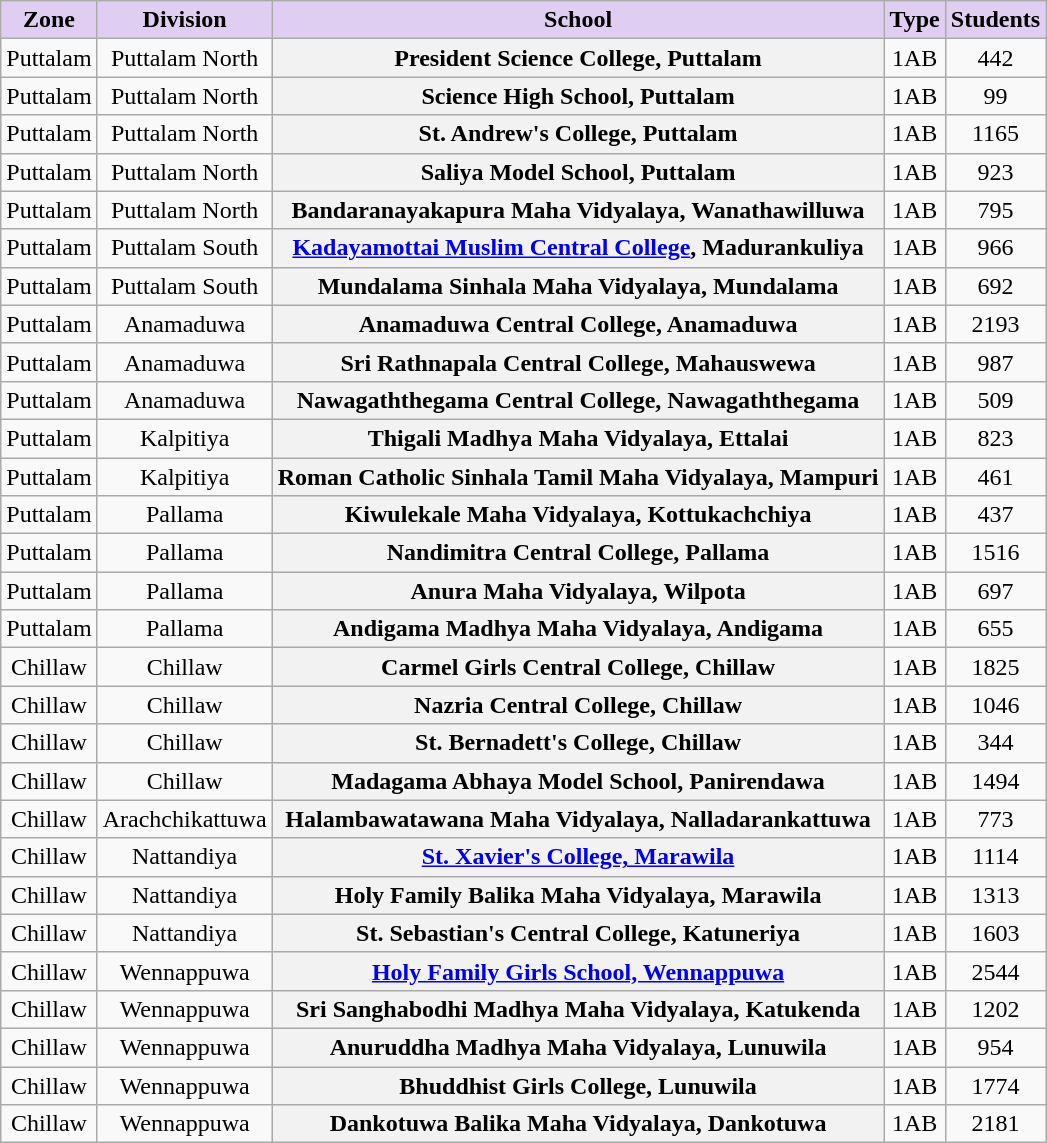<table class="wikitable sortable" style="text-align:center; font-size:100%">
<tr valign=bottom>
<th style="background-color:#E0CEF2;">Zone</th>
<th style="background-color:#E0CEF2;">Division</th>
<th style="background-color:#E0CEF2;">School</th>
<th style="background-color:#E0CEF2;">Type</th>
<th style="background-color:#E0CEF2;">Students</th>
</tr>
<tr>
<td>Puttalam</td>
<td>Puttalam North</td>
<th>President Science College, Puttalam</th>
<td>1AB</td>
<td>442</td>
</tr>
<tr>
<td>Puttalam</td>
<td>Puttalam North</td>
<th>Science High School, Puttalam</th>
<td>1AB</td>
<td>99</td>
</tr>
<tr>
<td>Puttalam</td>
<td>Puttalam North</td>
<th>St. Andrew's College, Puttalam</th>
<td>1AB</td>
<td>1165</td>
</tr>
<tr>
<td>Puttalam</td>
<td>Puttalam North</td>
<th>Saliya Model School, Puttalam</th>
<td>1AB</td>
<td>923</td>
</tr>
<tr>
<td>Puttalam</td>
<td>Puttalam North</td>
<th>Bandaranayakapura Maha Vidyalaya, Wanathawilluwa</th>
<td>1AB</td>
<td>795</td>
</tr>
<tr>
<td>Puttalam</td>
<td>Puttalam South</td>
<th><a href='#'>Kadayamottai Muslim Central College</a>, Madurankuliya</th>
<td>1AB</td>
<td>966</td>
</tr>
<tr>
<td>Puttalam</td>
<td>Puttalam South</td>
<th>Mundalama Sinhala Maha Vidyalaya, Mundalama</th>
<td>1AB</td>
<td>692</td>
</tr>
<tr>
<td>Puttalam</td>
<td>Anamaduwa</td>
<th>Anamaduwa Central College, Anamaduwa</th>
<td>1AB</td>
<td>2193</td>
</tr>
<tr>
<td>Puttalam</td>
<td>Anamaduwa</td>
<th>Sri Rathnapala Central College, Mahauswewa</th>
<td>1AB</td>
<td>987</td>
</tr>
<tr>
<td>Puttalam</td>
<td>Anamaduwa</td>
<th>Nawagaththegama Central College, Nawagaththegama</th>
<td>1AB</td>
<td>509</td>
</tr>
<tr>
<td>Puttalam</td>
<td>Kalpitiya</td>
<th>Thigali Madhya Maha Vidyalaya, Ettalai</th>
<td>1AB</td>
<td>823</td>
</tr>
<tr>
<td>Puttalam</td>
<td>Kalpitiya</td>
<th>Roman Catholic Sinhala Tamil Maha Vidyalaya, Mampuri</th>
<td>1AB</td>
<td>461</td>
</tr>
<tr>
<td>Puttalam</td>
<td>Pallama</td>
<th>Kiwulekale Maha Vidyalaya, Kottukachchiya</th>
<td>1AB</td>
<td>437</td>
</tr>
<tr>
<td>Puttalam</td>
<td>Pallama</td>
<th>Nandimitra Central College, Pallama</th>
<td>1AB</td>
<td>1516</td>
</tr>
<tr>
<td>Puttalam</td>
<td>Pallama</td>
<th>Anura Maha Vidyalaya, Wilpota</th>
<td>1AB</td>
<td>697</td>
</tr>
<tr>
<td>Puttalam</td>
<td>Pallama</td>
<th>Andigama Madhya Maha Vidyalaya, Andigama</th>
<td>1AB</td>
<td>655</td>
</tr>
<tr>
<td>Chillaw</td>
<td>Chillaw</td>
<th>Carmel Girls Central College, Chillaw</th>
<td>1AB</td>
<td>1825</td>
</tr>
<tr>
<td>Chillaw</td>
<td>Chillaw</td>
<th>Nazria Central College, Chillaw</th>
<td>1AB</td>
<td>1046</td>
</tr>
<tr>
<td>Chillaw</td>
<td>Chillaw</td>
<th>St. Bernadett's College, Chillaw</th>
<td>1AB</td>
<td>344</td>
</tr>
<tr>
<td>Chillaw</td>
<td>Chillaw</td>
<th>Madagama Abhaya Model School, Panirendawa</th>
<td>1AB</td>
<td>1494</td>
</tr>
<tr>
<td>Chillaw</td>
<td>Arachchikattuwa</td>
<th>Halambawatawana Maha Vidyalaya, Nalladarankattuwa</th>
<td>1AB</td>
<td>773</td>
</tr>
<tr>
<td>Chillaw</td>
<td>Nattandiya</td>
<th><a href='#'>St. Xavier's College, Marawila</a></th>
<td>1AB</td>
<td>1114</td>
</tr>
<tr>
<td>Chillaw</td>
<td>Nattandiya</td>
<th>Holy Family Balika Maha Vidyalaya, Marawila</th>
<td>1AB</td>
<td>1313</td>
</tr>
<tr>
<td>Chillaw</td>
<td>Nattandiya</td>
<th>St. Sebastian's Central College, Katuneriya</th>
<td>1AB</td>
<td>1603</td>
</tr>
<tr>
<td>Chillaw</td>
<td>Wennappuwa</td>
<th><a href='#'>Holy Family Girls School, Wennappuwa</a></th>
<td>1AB</td>
<td>2544</td>
</tr>
<tr>
<td>Chillaw</td>
<td>Wennappuwa</td>
<th>Sri Sanghabodhi Madhya Maha Vidyalaya, Katukenda</th>
<td>1AB</td>
<td>1202</td>
</tr>
<tr>
<td>Chillaw</td>
<td>Wennappuwa</td>
<th>Anuruddha Madhya Maha Vidyalaya, Lunuwila</th>
<td>1AB</td>
<td>954</td>
</tr>
<tr>
<td>Chillaw</td>
<td>Wennappuwa</td>
<th>Bhuddhist Girls College, Lunuwila</th>
<td>1AB</td>
<td>1774</td>
</tr>
<tr>
<td>Chillaw</td>
<td>Wennappuwa</td>
<th>Dankotuwa Balika Maha Vidyalaya, Dankotuwa</th>
<td>1AB</td>
<td>2181</td>
</tr>
</table>
